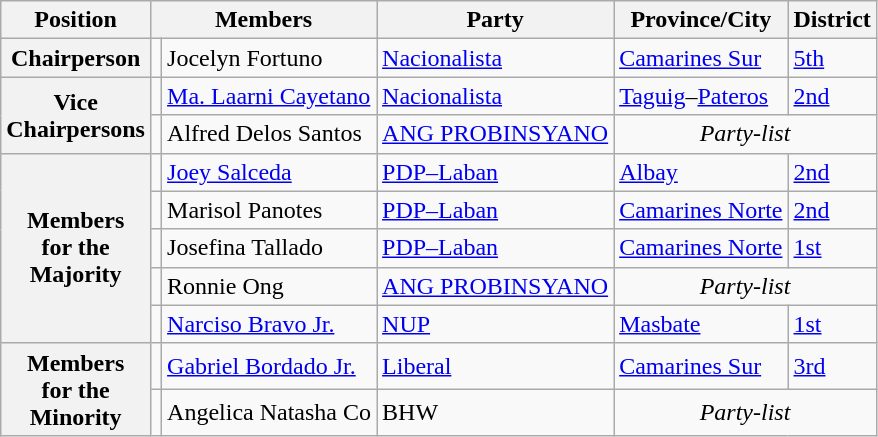<table class="wikitable" style="font-size: 100%;">
<tr>
<th>Position</th>
<th colspan="2">Members</th>
<th>Party</th>
<th>Province/City</th>
<th>District</th>
</tr>
<tr>
<th>Chairperson</th>
<td></td>
<td>Jocelyn Fortuno</td>
<td><a href='#'>Nacionalista</a></td>
<td><a href='#'>Camarines Sur</a></td>
<td><a href='#'>5th</a></td>
</tr>
<tr>
<th rowspan="2">Vice<br>Chairpersons</th>
<td></td>
<td><a href='#'>Ma. Laarni Cayetano</a></td>
<td><a href='#'>Nacionalista</a></td>
<td><a href='#'>Taguig</a>–<a href='#'>Pateros</a></td>
<td><a href='#'>2nd</a></td>
</tr>
<tr>
<td></td>
<td>Alfred Delos Santos</td>
<td><a href='#'>ANG PROBINSYANO</a></td>
<td align="center" colspan="2"><em>Party-list</em></td>
</tr>
<tr>
<th rowspan="5">Members<br>for the<br>Majority</th>
<td></td>
<td><a href='#'>Joey Salceda</a></td>
<td><a href='#'>PDP–Laban</a></td>
<td><a href='#'>Albay</a></td>
<td><a href='#'>2nd</a></td>
</tr>
<tr>
<td></td>
<td>Marisol Panotes</td>
<td><a href='#'>PDP–Laban</a></td>
<td><a href='#'>Camarines Norte</a></td>
<td><a href='#'>2nd</a></td>
</tr>
<tr>
<td></td>
<td>Josefina Tallado</td>
<td><a href='#'>PDP–Laban</a></td>
<td><a href='#'>Camarines Norte</a></td>
<td><a href='#'>1st</a></td>
</tr>
<tr>
<td></td>
<td>Ronnie Ong</td>
<td><a href='#'>ANG PROBINSYANO</a></td>
<td align="center" colspan="2"><em>Party-list</em></td>
</tr>
<tr>
<td></td>
<td><a href='#'>Narciso Bravo Jr.</a></td>
<td><a href='#'>NUP</a></td>
<td><a href='#'>Masbate</a></td>
<td><a href='#'>1st</a></td>
</tr>
<tr>
<th rowspan="2">Members<br>for the<br>Minority</th>
<td></td>
<td><a href='#'>Gabriel Bordado Jr.</a></td>
<td><a href='#'>Liberal</a></td>
<td><a href='#'>Camarines Sur</a></td>
<td><a href='#'>3rd</a></td>
</tr>
<tr>
<td></td>
<td>Angelica Natasha Co</td>
<td>BHW</td>
<td align="center" colspan="2"><em>Party-list</em></td>
</tr>
</table>
